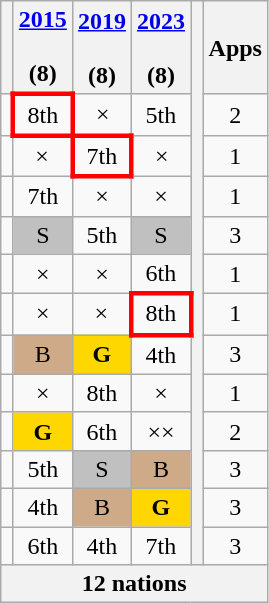<table class="wikitable" style="text-align: center">
<tr valign=center>
<th></th>
<th><a href='#'>2015</a><br> <br> (8)</th>
<th><a href='#'>2019</a><br> <br> (8)</th>
<th><a href='#'>2023</a><br> <br> (8)</th>
<th rowspan=13></th>
<th valign=center>Apps<br><big></big></th>
</tr>
<tr>
<td align=left></td>
<td style="border:3px solid red">8th</td>
<td>×</td>
<td>5th</td>
<td>2</td>
</tr>
<tr>
<td align=left></td>
<td>×</td>
<td style="border:3px solid red">7th</td>
<td>×</td>
<td>1</td>
</tr>
<tr>
<td align=left></td>
<td>7th</td>
<td>×</td>
<td>×</td>
<td>1</td>
</tr>
<tr>
<td align=left></td>
<td bgcolor=silver>S</td>
<td>5th</td>
<td bgcolor=silver>S</td>
<td>3</td>
</tr>
<tr>
<td align=left></td>
<td>×</td>
<td>×</td>
<td>6th</td>
<td>1</td>
</tr>
<tr>
<td align=left></td>
<td>×</td>
<td>×</td>
<td style="border:3px solid red">8th</td>
<td>1</td>
</tr>
<tr>
<td align=left></td>
<td bgcolor=#cfaa88>B</td>
<td bgcolor=gold><strong>G</strong></td>
<td>4th</td>
<td>3</td>
</tr>
<tr>
<td align=left></td>
<td>×</td>
<td>8th</td>
<td>×</td>
<td>1</td>
</tr>
<tr>
<td align=left></td>
<td bgcolor=gold><strong>G</strong></td>
<td>6th</td>
<td>××</td>
<td>2</td>
</tr>
<tr>
<td align=left></td>
<td>5th</td>
<td bgcolor=silver>S</td>
<td bgcolor=#cfaa88>B</td>
<td>3</td>
</tr>
<tr>
<td align=left></td>
<td>4th</td>
<td bgcolor=#cfaa88>B</td>
<td bgcolor=gold><strong>G</strong></td>
<td>3</td>
</tr>
<tr>
<td align=left></td>
<td>6th</td>
<td>4th</td>
<td>7th</td>
<td>3</td>
</tr>
<tr>
<th colspan=6>12 nations</th>
</tr>
</table>
